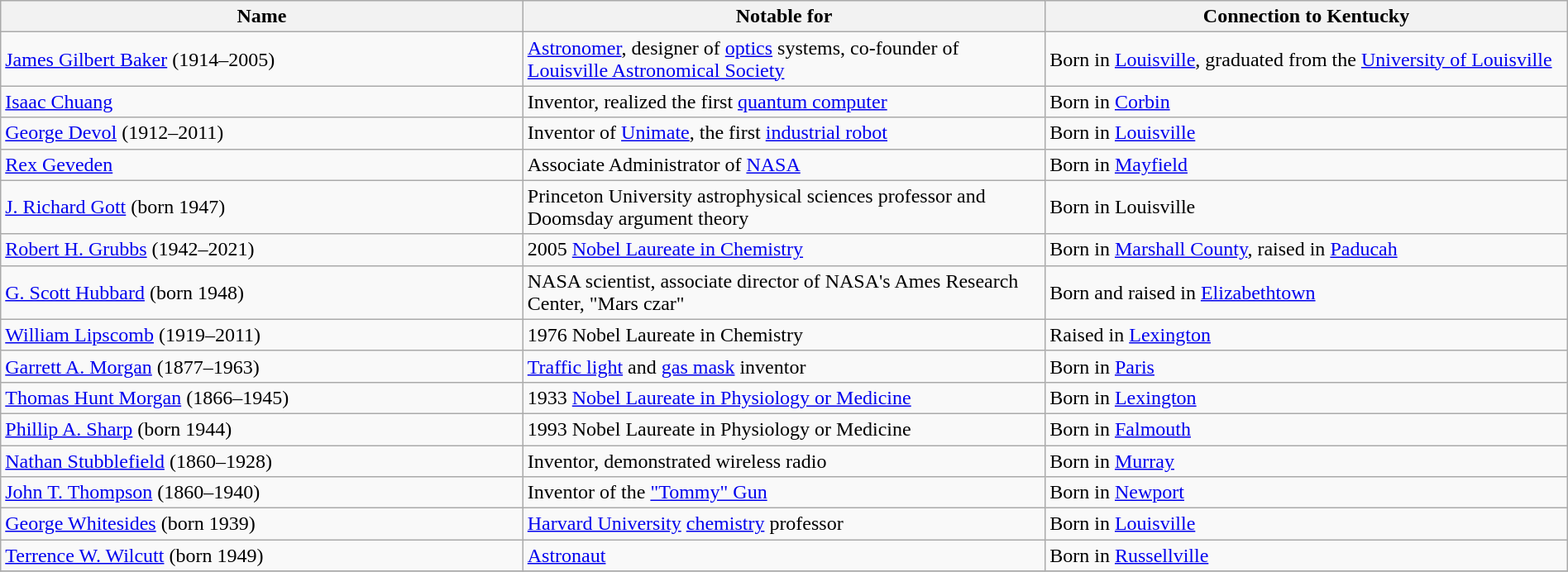<table class="wikitable" width=100%>
<tr>
<th width=33%>Name</th>
<th width=33%>Notable for</th>
<th width=33%>Connection to Kentucky</th>
</tr>
<tr>
<td><a href='#'>James Gilbert Baker</a> (1914–2005)</td>
<td><a href='#'>Astronomer</a>, designer of <a href='#'>optics</a> systems, co-founder of <a href='#'>Louisville Astronomical Society</a></td>
<td>Born in <a href='#'>Louisville</a>, graduated from the <a href='#'>University of Louisville</a></td>
</tr>
<tr>
<td><a href='#'>Isaac Chuang</a></td>
<td>Inventor, realized the first <a href='#'>quantum computer</a></td>
<td>Born in <a href='#'>Corbin</a></td>
</tr>
<tr>
<td><a href='#'>George Devol</a> (1912–2011)</td>
<td>Inventor of <a href='#'>Unimate</a>, the first <a href='#'>industrial robot</a></td>
<td>Born in <a href='#'>Louisville</a></td>
</tr>
<tr>
<td><a href='#'>Rex Geveden</a></td>
<td>Associate Administrator of <a href='#'>NASA</a></td>
<td>Born in <a href='#'>Mayfield</a></td>
</tr>
<tr>
<td><a href='#'>J. Richard Gott</a> (born 1947)</td>
<td>Princeton University astrophysical sciences professor and Doomsday argument theory</td>
<td>Born in Louisville</td>
</tr>
<tr>
<td><a href='#'>Robert H. Grubbs</a> (1942–2021)</td>
<td>2005 <a href='#'>Nobel Laureate in Chemistry</a></td>
<td>Born in <a href='#'>Marshall County</a>, raised in <a href='#'>Paducah</a></td>
</tr>
<tr>
<td><a href='#'>G. Scott Hubbard</a> (born 1948)</td>
<td>NASA scientist, associate director of NASA's Ames Research Center, "Mars czar"</td>
<td>Born and raised in <a href='#'>Elizabethtown</a></td>
</tr>
<tr>
<td><a href='#'>William Lipscomb</a> (1919–2011)</td>
<td>1976 Nobel Laureate in Chemistry</td>
<td>Raised in <a href='#'>Lexington</a></td>
</tr>
<tr>
<td><a href='#'>Garrett A. Morgan</a> (1877–1963)</td>
<td><a href='#'>Traffic light</a> and <a href='#'>gas mask</a> inventor</td>
<td>Born in <a href='#'>Paris</a></td>
</tr>
<tr>
<td><a href='#'>Thomas Hunt Morgan</a> (1866–1945)</td>
<td>1933 <a href='#'>Nobel Laureate in Physiology or Medicine</a></td>
<td>Born in <a href='#'>Lexington</a></td>
</tr>
<tr>
<td><a href='#'>Phillip A. Sharp</a> (born 1944)</td>
<td>1993 Nobel Laureate in Physiology or Medicine</td>
<td>Born in <a href='#'>Falmouth</a></td>
</tr>
<tr>
<td><a href='#'>Nathan Stubblefield</a> (1860–1928)</td>
<td>Inventor, demonstrated wireless radio</td>
<td>Born in <a href='#'>Murray</a></td>
</tr>
<tr>
<td><a href='#'>John T. Thompson</a> (1860–1940)</td>
<td>Inventor of the <a href='#'>"Tommy" Gun</a></td>
<td>Born in <a href='#'>Newport</a></td>
</tr>
<tr>
<td><a href='#'>George Whitesides</a> (born 1939)</td>
<td><a href='#'>Harvard University</a> <a href='#'>chemistry</a> professor</td>
<td>Born in <a href='#'>Louisville</a></td>
</tr>
<tr>
<td><a href='#'>Terrence W. Wilcutt</a> (born 1949)</td>
<td><a href='#'>Astronaut</a></td>
<td>Born in <a href='#'>Russellville</a></td>
</tr>
<tr>
</tr>
</table>
